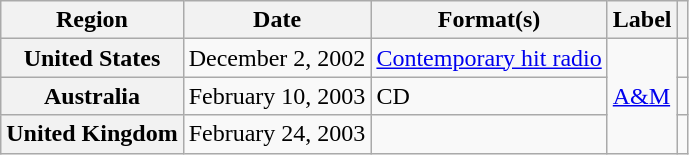<table class="wikitable plainrowheaders">
<tr>
<th scope="col">Region</th>
<th scope="col">Date</th>
<th scope="col">Format(s)</th>
<th scope="col">Label</th>
<th scope="col"></th>
</tr>
<tr>
<th scope="row">United States</th>
<td>December 2, 2002</td>
<td><a href='#'>Contemporary hit radio</a></td>
<td rowspan="3"><a href='#'>A&M</a></td>
<td align="center"></td>
</tr>
<tr>
<th scope="row">Australia</th>
<td>February 10, 2003</td>
<td>CD</td>
<td align="center"></td>
</tr>
<tr>
<th scope="row">United Kingdom</th>
<td>February 24, 2003</td>
<td></td>
<td align="center"></td>
</tr>
</table>
